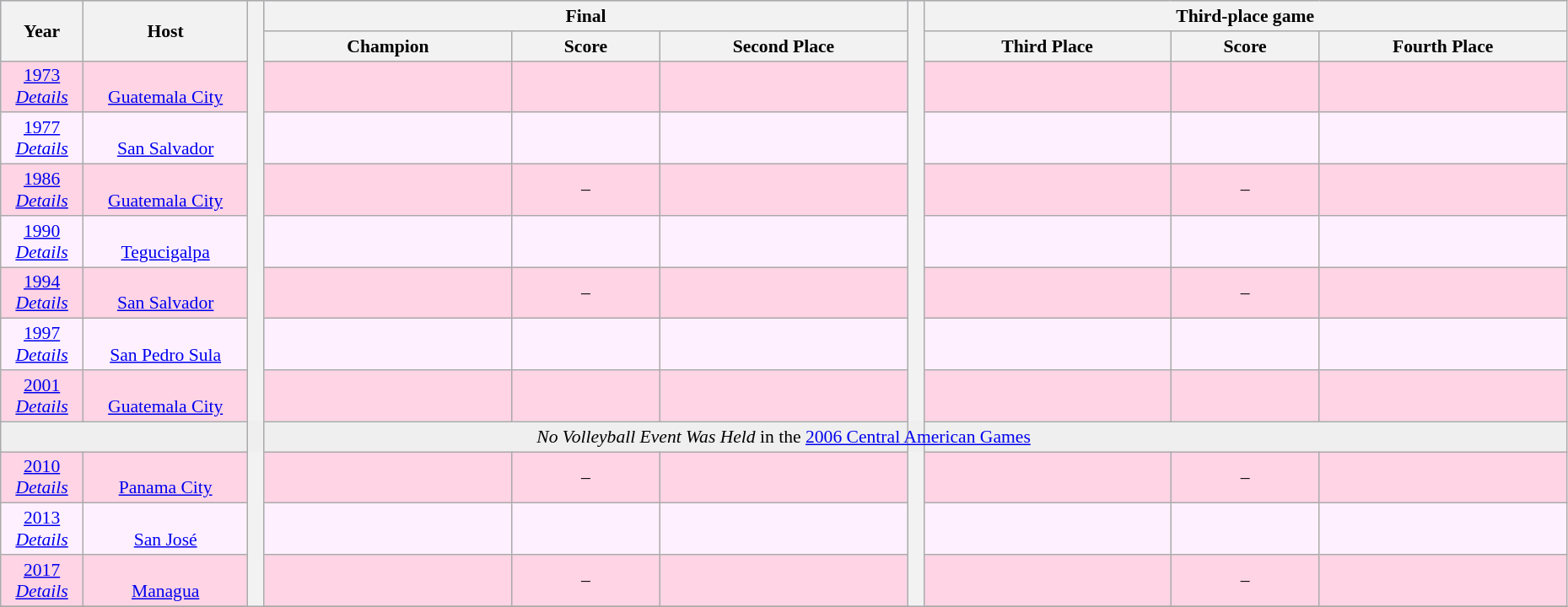<table class="wikitable" style="font-size:90%; width: 98%; text-align: center;">
<tr bgcolor=#C1D8FF>
<th rowspan=2 width=5%>Year</th>
<th rowspan=2 width=10%>Host</th>
<th width=1% rowspan=100 bgcolor=ffffff></th>
<th colspan=3>Final</th>
<th width=1% rowspan=100 bgcolor=ffffff></th>
<th colspan=3>Third-place game</th>
</tr>
<tr bgcolor=#EFEFEF>
<th width=15%>Champion</th>
<th width=9%>Score</th>
<th width=15%>Second Place</th>
<th width=15%>Third Place</th>
<th width=9%>Score</th>
<th width=15%>Fourth Place</th>
</tr>
<tr bgcolor=#FFD4E4>
<td><a href='#'>1973</a> <br> <em><a href='#'>Details</a></em></td>
<td><br> <a href='#'>Guatemala City</a></td>
<td><strong></strong></td>
<td></td>
<td></td>
<td></td>
<td></td>
<td></td>
</tr>
<tr bgcolor=#fff0ff>
<td><a href='#'>1977</a> <br> <em><a href='#'>Details</a></em></td>
<td><br> <a href='#'>San Salvador</a></td>
<td><strong></strong></td>
<td></td>
<td></td>
<td></td>
<td></td>
<td></td>
</tr>
<tr bgcolor=#FFD4E4>
<td><a href='#'>1986</a> <br> <em><a href='#'>Details</a></em></td>
<td><br> <a href='#'>Guatemala City</a></td>
<td><strong></strong></td>
<td>–</td>
<td></td>
<td></td>
<td>–</td>
<td></td>
</tr>
<tr bgcolor=#fff0ff>
<td><a href='#'>1990</a> <br> <em><a href='#'>Details</a></em></td>
<td><br> <a href='#'>Tegucigalpa</a></td>
<td><strong></strong></td>
<td></td>
<td></td>
<td></td>
<td></td>
<td></td>
</tr>
<tr bgcolor=#FFD4E4>
<td><a href='#'>1994</a> <br> <em><a href='#'>Details</a></em></td>
<td><br> <a href='#'>San Salvador</a></td>
<td><strong></strong></td>
<td>–</td>
<td></td>
<td></td>
<td>–</td>
<td></td>
</tr>
<tr bgcolor=#fff0ff>
<td><a href='#'>1997</a> <br> <em><a href='#'>Details</a></em></td>
<td><br> <a href='#'>San Pedro Sula</a></td>
<td><strong></strong></td>
<td></td>
<td></td>
<td></td>
<td></td>
<td></td>
</tr>
<tr bgcolor=#FFD4E4>
<td><a href='#'>2001</a> <br> <em><a href='#'>Details</a></em></td>
<td><br> <a href='#'>Guatemala City</a></td>
<td><strong></strong></td>
<td></td>
<td></td>
<td></td>
<td></td>
<td></td>
</tr>
<tr bgcolor="efefef">
<td colspan=10><em>No Volleyball Event Was Held</em> in the <a href='#'>2006 Central American Games</a></td>
</tr>
<tr bgcolor=#FFD4E4>
<td><a href='#'>2010</a> <br> <em><a href='#'>Details</a></em></td>
<td><br> <a href='#'>Panama City</a></td>
<td><strong></strong></td>
<td>–</td>
<td></td>
<td></td>
<td>–</td>
<td></td>
</tr>
<tr bgcolor=#fff0ff>
<td><a href='#'>2013</a> <br> <em><a href='#'>Details</a></em></td>
<td><br> <a href='#'>San José</a></td>
<td><strong></strong></td>
<td></td>
<td></td>
<td></td>
<td></td>
<td></td>
</tr>
<tr bgcolor=#FFD4E4>
<td><a href='#'>2017</a> <br> <em><a href='#'>Details</a></em></td>
<td><br> <a href='#'>Managua</a></td>
<td><strong></strong></td>
<td>–</td>
<td></td>
<td></td>
<td>–</td>
<td></td>
</tr>
<tr>
</tr>
</table>
